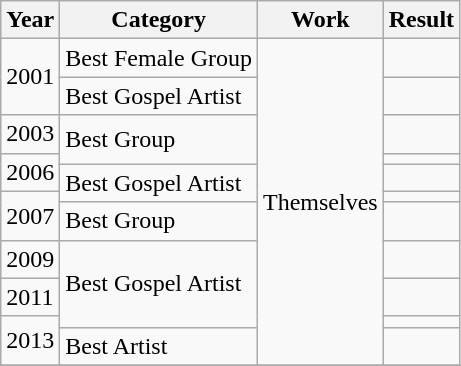<table class="wikitable">
<tr>
<th>Year</th>
<th>Category</th>
<th>Work</th>
<th>Result</th>
</tr>
<tr>
<td rowspan="2">2001</td>
<td>Best Female Group</td>
<td rowspan="11">Themselves</td>
<td></td>
</tr>
<tr>
<td>Best Gospel Artist</td>
<td></td>
</tr>
<tr>
<td>2003</td>
<td rowspan="2">Best Group</td>
<td></td>
</tr>
<tr>
<td rowspan="2">2006</td>
<td></td>
</tr>
<tr>
<td rowspan="2">Best Gospel Artist</td>
<td></td>
</tr>
<tr>
<td rowspan="2">2007</td>
<td></td>
</tr>
<tr>
<td>Best Group</td>
<td></td>
</tr>
<tr>
<td>2009</td>
<td rowspan="3">Best Gospel Artist</td>
<td></td>
</tr>
<tr>
<td>2011</td>
<td></td>
</tr>
<tr>
<td rowspan="2">2013</td>
<td></td>
</tr>
<tr>
<td>Best Artist</td>
<td></td>
</tr>
<tr>
</tr>
</table>
